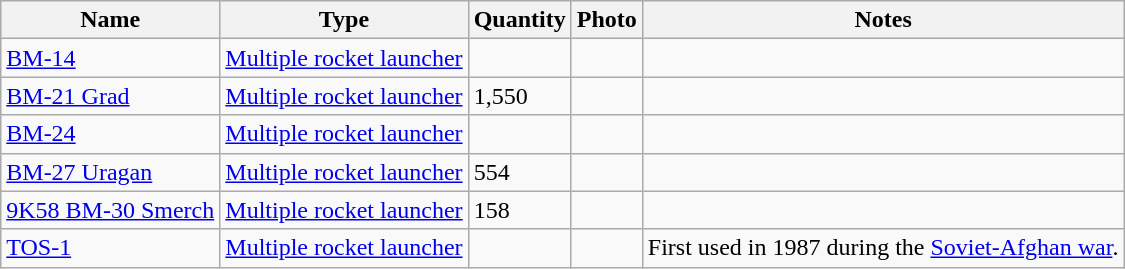<table class="wikitable">
<tr>
<th>Name</th>
<th>Type</th>
<th>Quantity</th>
<th>Photo</th>
<th>Notes</th>
</tr>
<tr>
<td><a href='#'>BM-14</a></td>
<td><a href='#'>Multiple rocket launcher</a></td>
<td></td>
<td></td>
<td></td>
</tr>
<tr>
<td><a href='#'>BM-21 Grad</a></td>
<td><a href='#'>Multiple rocket launcher</a></td>
<td>1,550</td>
<td></td>
<td></td>
</tr>
<tr>
<td><a href='#'>BM-24</a></td>
<td><a href='#'>Multiple rocket launcher</a></td>
<td></td>
<td></td>
<td></td>
</tr>
<tr>
<td><a href='#'>BM-27 Uragan</a></td>
<td><a href='#'>Multiple rocket launcher</a></td>
<td>554</td>
<td></td>
<td></td>
</tr>
<tr>
<td><a href='#'>9K58 BM-30 Smerch</a></td>
<td><a href='#'>Multiple rocket launcher</a></td>
<td>158</td>
<td></td>
<td></td>
</tr>
<tr>
<td><a href='#'>TOS-1</a></td>
<td><a href='#'>Multiple rocket launcher</a></td>
<td></td>
<td></td>
<td>First used in 1987 during the <a href='#'>Soviet-Afghan war</a>.</td>
</tr>
</table>
